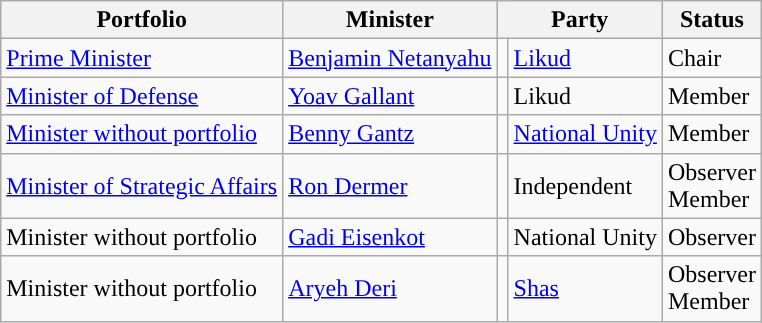<table class="wikitable sortable">
<tr>
<th>Portfolio</th>
<th>Minister</th>
<th colspan="2">Party</th>
<th>Status</th>
</tr>
<tr>
<td><a href='#'>Prime Minister</a></td>
<td><a href='#'>Benjamin Netanyahu</a></td>
<td></td>
<td><a href='#'>Likud</a></td>
<td>Chair</td>
</tr>
<tr>
<td><a href='#'>Minister of Defense</a></td>
<td><a href='#'>Yoav Gallant</a></td>
<td></td>
<td>Likud</td>
<td>Member</td>
</tr>
<tr>
<td><a href='#'>Minister without portfolio</a></td>
<td><a href='#'>Benny Gantz</a></td>
<td></td>
<td><a href='#'>National Unity</a></td>
<td>Member</td>
</tr>
<tr>
<td><a href='#'>Minister of Strategic Affairs</a></td>
<td><a href='#'>Ron Dermer</a></td>
<td></td>
<td>Independent</td>
<td>Observer<br>Member</td>
</tr>
<tr>
<td>Minister without portfolio</td>
<td><a href='#'>Gadi Eisenkot</a></td>
<td></td>
<td>National Unity</td>
<td>Observer</td>
</tr>
<tr>
<td>Minister without portfolio</td>
<td><a href='#'>Aryeh Deri</a></td>
<td></td>
<td><a href='#'>Shas</a></td>
<td>Observer<br>Member</td>
</tr>
</table>
